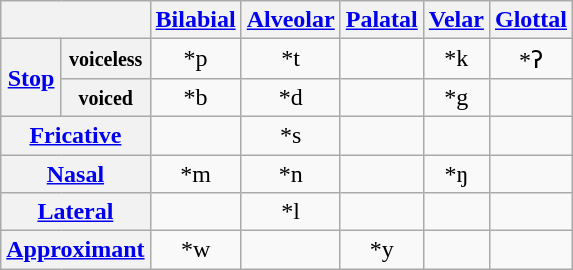<table class="wikitable" style="text-align: center;">
<tr>
<th colspan="2"></th>
<th><a href='#'>Bilabial</a></th>
<th><a href='#'>Alveolar</a></th>
<th><a href='#'>Palatal</a></th>
<th><a href='#'>Velar</a></th>
<th><a href='#'>Glottal</a></th>
</tr>
<tr>
<th rowspan="2"><a href='#'>Stop</a></th>
<th><small>voiceless</small></th>
<td>*p</td>
<td>*t</td>
<td></td>
<td>*k</td>
<td>*ʔ</td>
</tr>
<tr>
<th><small>voiced</small></th>
<td>*b</td>
<td>*d</td>
<td></td>
<td>*g</td>
<td></td>
</tr>
<tr>
<th colspan="2"><a href='#'>Fricative</a></th>
<td></td>
<td>*s</td>
<td></td>
<td></td>
<td></td>
</tr>
<tr>
<th colspan="2"><a href='#'>Nasal</a></th>
<td>*m</td>
<td>*n</td>
<td></td>
<td>*ŋ</td>
<td></td>
</tr>
<tr>
<th colspan="2"><a href='#'>Lateral</a></th>
<td></td>
<td>*l</td>
<td></td>
<td></td>
<td></td>
</tr>
<tr>
<th colspan="2"><a href='#'>Approximant</a></th>
<td>*w</td>
<td></td>
<td>*y</td>
<td></td>
<td></td>
</tr>
</table>
